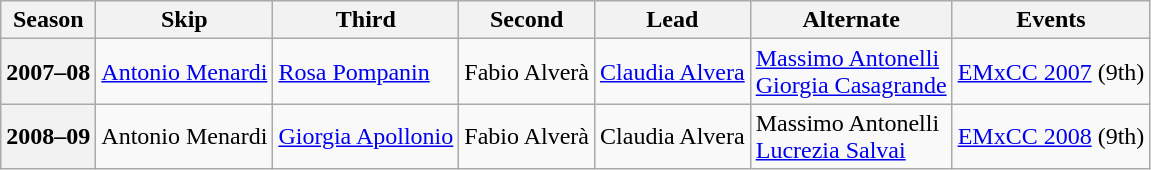<table class="wikitable">
<tr>
<th scope="col">Season</th>
<th scope="col">Skip</th>
<th scope="col">Third</th>
<th scope="col">Second</th>
<th scope="col">Lead</th>
<th scope="col">Alternate</th>
<th scope="col">Events</th>
</tr>
<tr>
<th scope="row">2007–08</th>
<td><a href='#'>Antonio Menardi</a></td>
<td><a href='#'>Rosa Pompanin</a></td>
<td>Fabio Alverà</td>
<td><a href='#'>Claudia Alvera</a></td>
<td><a href='#'>Massimo Antonelli</a><br><a href='#'>Giorgia Casagrande</a></td>
<td><a href='#'>EMxCC 2007</a> (9th)</td>
</tr>
<tr>
<th scope="row">2008–09</th>
<td>Antonio Menardi</td>
<td><a href='#'>Giorgia Apollonio</a></td>
<td>Fabio Alverà</td>
<td>Claudia Alvera</td>
<td>Massimo Antonelli<br><a href='#'>Lucrezia Salvai</a></td>
<td><a href='#'>EMxCC 2008</a> (9th)</td>
</tr>
</table>
